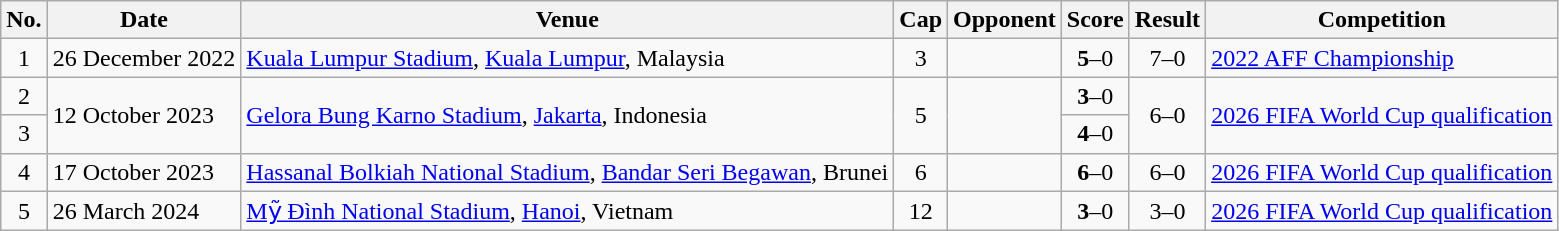<table class="wikitable sortable">
<tr>
<th scope=col>No.</th>
<th scope=col>Date</th>
<th scope=col>Venue</th>
<th scope=col>Cap</th>
<th scope=col>Opponent</th>
<th scope=col>Score</th>
<th scope=col>Result</th>
<th scope=col>Competition</th>
</tr>
<tr>
<td align=center>1</td>
<td>26 December 2022</td>
<td><a href='#'>Kuala Lumpur Stadium</a>, <a href='#'>Kuala Lumpur</a>, Malaysia</td>
<td align=center>3</td>
<td></td>
<td align=center><strong>5</strong>–0</td>
<td align=center>7–0</td>
<td><a href='#'>2022 AFF Championship</a></td>
</tr>
<tr>
<td align=center>2</td>
<td rowspan=2>12 October 2023</td>
<td rowspan=2><a href='#'>Gelora Bung Karno Stadium</a>, <a href='#'>Jakarta</a>, Indonesia</td>
<td rowspan=2; align=center>5</td>
<td rowspan="2"></td>
<td align=center><strong>3</strong>–0</td>
<td rowspan=2; align=center>6–0</td>
<td rowspan=2><a href='#'>2026 FIFA World Cup qualification</a></td>
</tr>
<tr>
<td align=center>3</td>
<td align=center><strong>4</strong>–0</td>
</tr>
<tr>
<td align=center>4</td>
<td>17 October 2023</td>
<td><a href='#'>Hassanal Bolkiah National Stadium</a>, <a href='#'>Bandar Seri Begawan</a>, Brunei</td>
<td align=center>6</td>
<td></td>
<td align=center><strong>6</strong>–0</td>
<td align=center>6–0</td>
<td><a href='#'>2026 FIFA World Cup qualification</a></td>
</tr>
<tr>
<td align=center>5</td>
<td>26 March 2024</td>
<td><a href='#'>Mỹ Đình National Stadium</a>, <a href='#'>Hanoi</a>, Vietnam</td>
<td align=center>12</td>
<td></td>
<td align=center><strong>3</strong>–0</td>
<td align=center>3–0</td>
<td><a href='#'>2026 FIFA World Cup qualification</a></td>
</tr>
</table>
